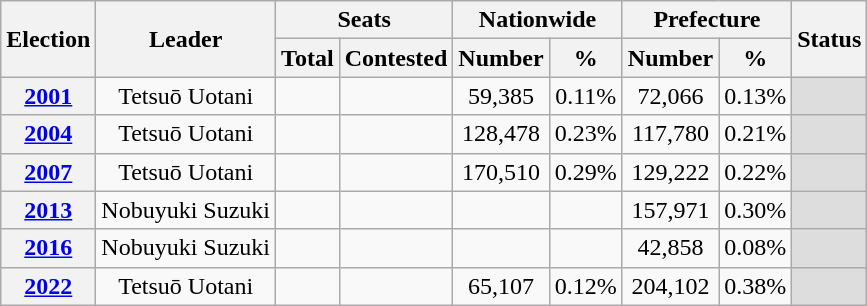<table class="wikitable sortable">
<tr>
<th rowspan=2>Election</th>
<th rowspan=2>Leader</th>
<th colspan=2>Seats</th>
<th colspan=2>Nationwide</th>
<th colspan=2>Prefecture</th>
<th rowspan=2>Status</th>
</tr>
<tr>
<th>Total</th>
<th>Contested</th>
<th>Number</th>
<th>%</th>
<th>Number</th>
<th>%</th>
</tr>
<tr style="text-align:center;">
<th><a href='#'>2001</a></th>
<td>Tetsuō Uotani</td>
<td></td>
<td></td>
<td>59,385</td>
<td>0.11%</td>
<td>72,066</td>
<td>0.13%</td>
<td align=center style="background:#ddd;"></td>
</tr>
<tr style="text-align:center;">
<th><a href='#'>2004</a></th>
<td>Tetsuō Uotani</td>
<td></td>
<td></td>
<td>128,478</td>
<td>0.23%</td>
<td>117,780</td>
<td>0.21%</td>
<td align=center style="background:#ddd;"></td>
</tr>
<tr style="text-align:center;">
<th><a href='#'>2007</a></th>
<td>Tetsuō Uotani</td>
<td></td>
<td></td>
<td>170,510</td>
<td>0.29%</td>
<td>129,222</td>
<td>0.22%</td>
<td align=center style="background:#ddd;"></td>
</tr>
<tr style="text-align:center;">
<th><a href='#'>2013</a></th>
<td>Nobuyuki Suzuki</td>
<td></td>
<td></td>
<td></td>
<td></td>
<td>157,971</td>
<td>0.30%</td>
<td align=center style="background:#ddd;"></td>
</tr>
<tr style="text-align:center;">
<th><a href='#'>2016</a></th>
<td>Nobuyuki Suzuki</td>
<td></td>
<td></td>
<td></td>
<td></td>
<td>42,858</td>
<td>0.08%</td>
<td align=center style="background:#ddd;"></td>
</tr>
<tr style="text-align:center;">
<th><a href='#'>2022</a></th>
<td>Tetsuō Uotani</td>
<td></td>
<td></td>
<td>65,107</td>
<td>0.12%</td>
<td>204,102</td>
<td>0.38%</td>
<td align=center style="background:#ddd;"></td>
</tr>
</table>
